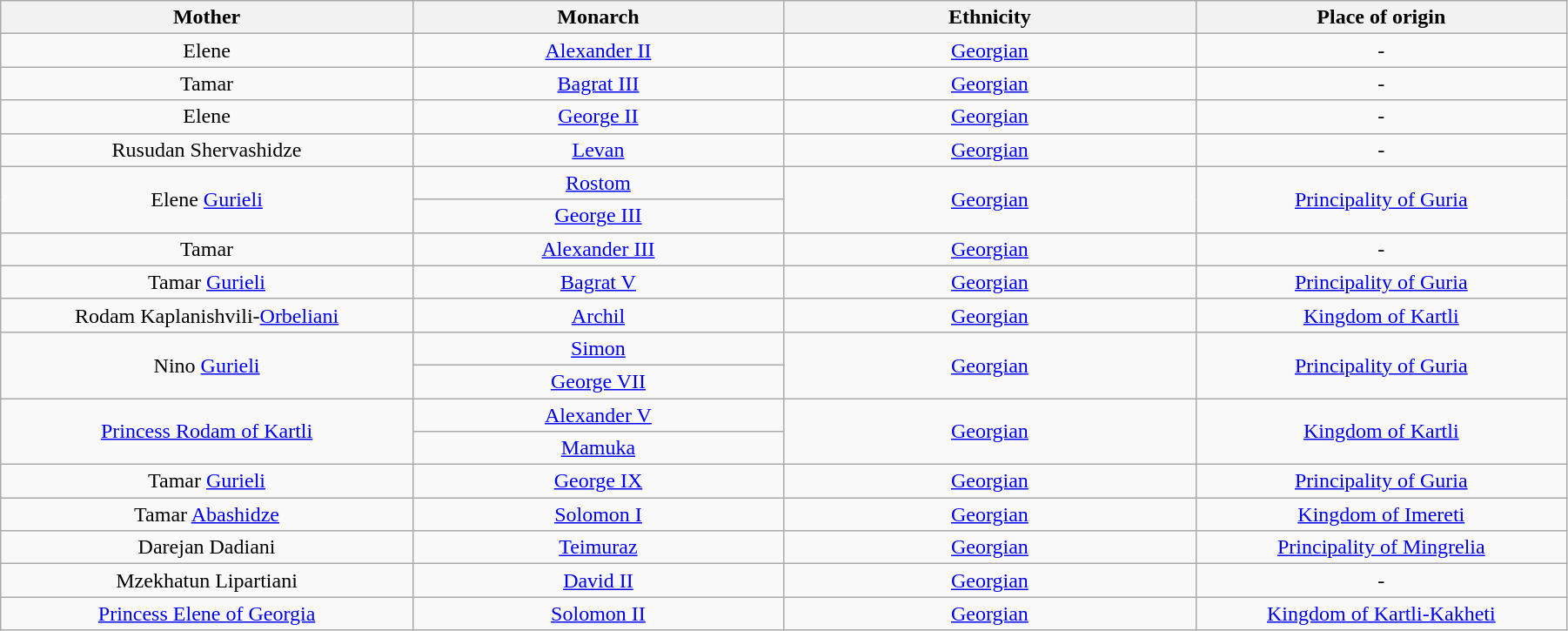<table width=95% class="wikitable">
<tr>
<th width = "10%">Mother</th>
<th width = "9%">Monarch</th>
<th width = "10%">Ethnicity</th>
<th width = "9%">Place of origin</th>
</tr>
<tr>
<td align="center">Elene</td>
<td align="center"><a href='#'>Alexander II</a></td>
<td align="center"><a href='#'>Georgian</a></td>
<td align="center">-</td>
</tr>
<tr>
<td align="center">Tamar</td>
<td align="center"><a href='#'>Bagrat III</a></td>
<td align="center"><a href='#'>Georgian</a></td>
<td align="center">-</td>
</tr>
<tr>
<td align="center">Elene</td>
<td align="center"><a href='#'>George II</a></td>
<td align="center"><a href='#'>Georgian</a></td>
<td align="center">-</td>
</tr>
<tr>
<td align="center">Rusudan Shervashidze</td>
<td align="center"><a href='#'>Levan</a></td>
<td align="center"><a href='#'>Georgian</a></td>
<td align="center">-</td>
</tr>
<tr>
<td align="center" rowspan="2">Elene <a href='#'>Gurieli</a></td>
<td align="center"><a href='#'>Rostom</a></td>
<td align="center" rowspan="2"><a href='#'>Georgian</a></td>
<td align="center" rowspan="2"><a href='#'>Principality of Guria</a></td>
</tr>
<tr>
<td align="center"><a href='#'>George III</a></td>
</tr>
<tr>
<td align="center">Tamar</td>
<td align="center"><a href='#'>Alexander III</a></td>
<td align="center"><a href='#'>Georgian</a></td>
<td align="center">-</td>
</tr>
<tr>
<td align="center">Tamar <a href='#'>Gurieli</a></td>
<td align="center"><a href='#'>Bagrat V</a></td>
<td align="center"><a href='#'>Georgian</a></td>
<td align="center"><a href='#'>Principality of Guria</a></td>
</tr>
<tr>
<td align="center">Rodam Kaplanishvili-<a href='#'>Orbeliani</a></td>
<td align="center"><a href='#'>Archil</a></td>
<td align="center"><a href='#'>Georgian</a></td>
<td align="center"><a href='#'>Kingdom of Kartli</a></td>
</tr>
<tr>
<td align="center" rowspan="2">Nino <a href='#'>Gurieli</a></td>
<td align="center"><a href='#'>Simon</a></td>
<td align="center" rowspan="2"><a href='#'>Georgian</a></td>
<td align="center" rowspan="2"><a href='#'>Principality of Guria</a></td>
</tr>
<tr>
<td align="center"><a href='#'>George VII</a></td>
</tr>
<tr>
<td align="center" rowspan="2"><a href='#'>Princess Rodam of Kartli</a></td>
<td align="center"><a href='#'>Alexander V</a></td>
<td align="center" rowspan="2"><a href='#'>Georgian</a></td>
<td align="center" rowspan="2"><a href='#'>Kingdom of Kartli</a></td>
</tr>
<tr>
<td align="center"><a href='#'>Mamuka</a></td>
</tr>
<tr>
<td align="center">Tamar <a href='#'>Gurieli</a></td>
<td align="center"><a href='#'>George IX</a></td>
<td align="center"><a href='#'>Georgian</a></td>
<td align="center"><a href='#'>Principality of Guria</a></td>
</tr>
<tr>
<td align="center">Tamar <a href='#'>Abashidze</a></td>
<td align="center"><a href='#'>Solomon I</a></td>
<td align="center"><a href='#'>Georgian</a></td>
<td align="center"><a href='#'>Kingdom of Imereti</a></td>
</tr>
<tr>
<td align="center">Darejan Dadiani</td>
<td align="center"><a href='#'>Teimuraz</a></td>
<td align="center"><a href='#'>Georgian</a></td>
<td align="center"><a href='#'>Principality of Mingrelia</a></td>
</tr>
<tr>
<td align="center">Mzekhatun Lipartiani</td>
<td align="center"><a href='#'>David II</a></td>
<td align="center"><a href='#'>Georgian</a></td>
<td align="center">-</td>
</tr>
<tr>
<td align="center"><a href='#'>Princess Elene of Georgia</a></td>
<td align="center"><a href='#'>Solomon II</a></td>
<td align="center"><a href='#'>Georgian</a></td>
<td align="center"><a href='#'>Kingdom of Kartli-Kakheti</a></td>
</tr>
</table>
